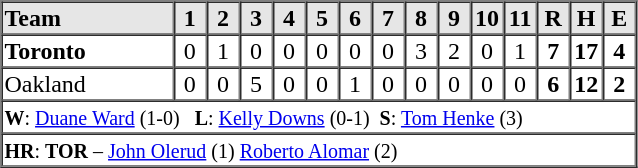<table border=1 cellspacing=0 width=425 style="margin-left:3em;">
<tr style="text-align:center; background-color:#e6e6e6;">
<th align=left width=26%>Team</th>
<th width=5%>1</th>
<th width=5%>2</th>
<th width=5%>3</th>
<th width=5%>4</th>
<th width=5%>5</th>
<th width=5%>6</th>
<th width=5%>7</th>
<th width=5%>8</th>
<th width=5%>9</th>
<th width=5%>10</th>
<th width=5%>11</th>
<th width=5%>R</th>
<th width=5%>H</th>
<th width=5%>E</th>
</tr>
<tr style="text-align:center;">
<td align=left><strong>Toronto</strong></td>
<td>0</td>
<td>1</td>
<td>0</td>
<td>0</td>
<td>0</td>
<td>0</td>
<td>0</td>
<td>3</td>
<td>2</td>
<td>0</td>
<td>1</td>
<td><strong>7</strong></td>
<td><strong>17</strong></td>
<td><strong>4</strong></td>
</tr>
<tr style="text-align:center;">
<td align=left>Oakland</td>
<td>0</td>
<td>0</td>
<td>5</td>
<td>0</td>
<td>0</td>
<td>1</td>
<td>0</td>
<td>0</td>
<td>0</td>
<td>0</td>
<td>0</td>
<td><strong>6</strong></td>
<td><strong>12</strong></td>
<td><strong>2</strong></td>
</tr>
<tr style="text-align:left;">
<td colspan=15><small><strong>W</strong>: <a href='#'>Duane Ward</a> (1-0)   <strong>L</strong>: <a href='#'>Kelly Downs</a> (0-1)  <strong>S</strong>: <a href='#'>Tom Henke</a> (3)</small></td>
</tr>
<tr style="text-align:left;">
<td colspan=15><small><strong>HR</strong>: <strong>TOR</strong> – <a href='#'>John Olerud</a> (1) <a href='#'>Roberto Alomar</a> (2)</small></td>
</tr>
</table>
